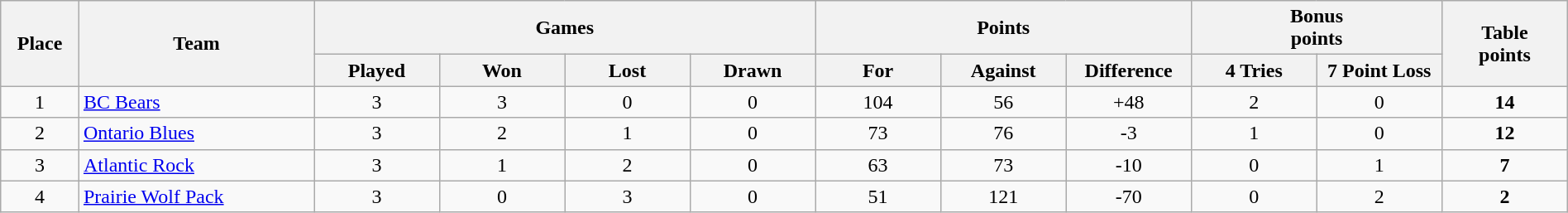<table class="wikitable" width="100%">
<tr>
<th rowspan=2 width="5%">Place</th>
<th rowspan=2 width="15%">Team</th>
<th colspan=4 width="32%">Games</th>
<th colspan=3 width="18%">Points</th>
<th colspan=2 width="16%">Bonus<br>points</th>
<th rowspan=2 width="10%">Table<br>points</th>
</tr>
<tr>
<th width="8%">Played</th>
<th width="8%">Won</th>
<th width="8%">Lost</th>
<th width="8%">Drawn</th>
<th width="8%">For</th>
<th width="8%">Against</th>
<th width="8%">Difference</th>
<th width="8%">4 Tries</th>
<th width="8%">7 Point Loss</th>
</tr>
<tr align=center>
<td>1</td>
<td align=left><a href='#'>BC Bears</a></td>
<td>3</td>
<td>3</td>
<td>0</td>
<td>0</td>
<td>104</td>
<td>56</td>
<td>+48</td>
<td>2</td>
<td>0</td>
<td><strong>14</strong></td>
</tr>
<tr align=center>
<td>2</td>
<td align=left><a href='#'>Ontario Blues</a></td>
<td>3</td>
<td>2</td>
<td>1</td>
<td>0</td>
<td>73</td>
<td>76</td>
<td>-3</td>
<td>1</td>
<td>0</td>
<td><strong>12</strong></td>
</tr>
<tr align=center>
<td>3</td>
<td align=left><a href='#'>Atlantic Rock</a></td>
<td>3</td>
<td>1</td>
<td>2</td>
<td>0</td>
<td>63</td>
<td>73</td>
<td>-10</td>
<td>0</td>
<td>1</td>
<td><strong>7</strong></td>
</tr>
<tr align=center>
<td>4</td>
<td align=left><a href='#'>Prairie Wolf Pack</a></td>
<td>3</td>
<td>0</td>
<td>3</td>
<td>0</td>
<td>51</td>
<td>121</td>
<td>-70</td>
<td>0</td>
<td>2</td>
<td><strong>2</strong></td>
</tr>
</table>
